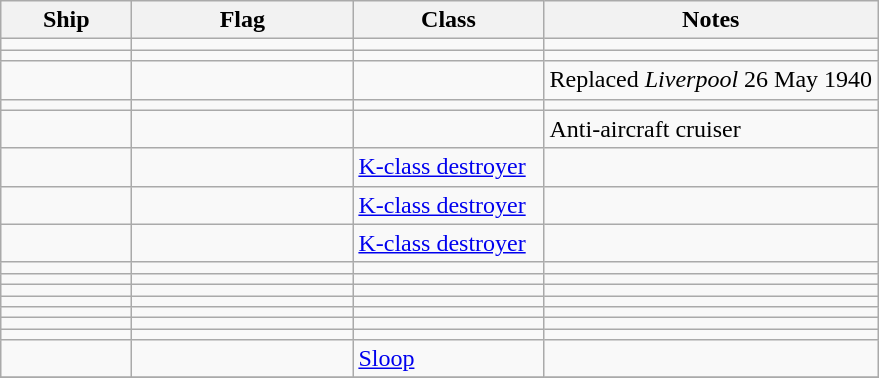<table class="wikitable sortable">
<tr>
<th scope="col" width="80px">Ship</th>
<th scope="col" width="140px">Flag</th>
<th width="120px">Class</th>
<th>Notes</th>
</tr>
<tr>
<td align="left"></td>
<td align="left"></td>
<td align="left"></td>
<td align="left"></td>
</tr>
<tr>
<td align="left"></td>
<td align="left"></td>
<td align="left"></td>
<td align="left"></td>
</tr>
<tr>
<td align="left"></td>
<td align="left"></td>
<td align="left"></td>
<td align="left">Replaced <em>Liverpool</em> 26 May 1940</td>
</tr>
<tr>
<td align="left"></td>
<td align="left"></td>
<td align="left"></td>
<td align="left"></td>
</tr>
<tr>
<td align="left"></td>
<td align="left"></td>
<td align="left"></td>
<td align="left">Anti-aircraft cruiser</td>
</tr>
<tr>
<td align="left"></td>
<td align="left"></td>
<td align="left"><a href='#'>K-class destroyer</a></td>
<td align="left"></td>
</tr>
<tr>
<td align="left"></td>
<td align="left"></td>
<td align="left"><a href='#'>K-class destroyer</a></td>
<td align="left"></td>
</tr>
<tr>
<td align="left"></td>
<td align="left"></td>
<td align="left"><a href='#'>K-class destroyer</a></td>
<td align="left"></td>
</tr>
<tr>
<td align="left"></td>
<td align="left"></td>
<td align="left"></td>
<td align="left"></td>
</tr>
<tr>
<td align="left"></td>
<td align="left"></td>
<td align="left"></td>
<td align="left"></td>
</tr>
<tr>
<td align="left"></td>
<td align="left"></td>
<td align="left"></td>
<td align="left"></td>
</tr>
<tr>
<td align="left"></td>
<td align="left"></td>
<td align="left"></td>
<td align="left"></td>
</tr>
<tr>
<td align="left"></td>
<td align="left"></td>
<td align="left"></td>
<td align="left"></td>
</tr>
<tr>
<td align="left"></td>
<td align="left"></td>
<td align="left"></td>
<td align="left"></td>
</tr>
<tr>
<td align="left"></td>
<td align="left"></td>
<td align="left"></td>
<td align="left"></td>
</tr>
<tr>
<td align="left"></td>
<td align="left"></td>
<td align="left"><a href='#'>Sloop</a></td>
<td align="left"></td>
</tr>
<tr>
</tr>
</table>
